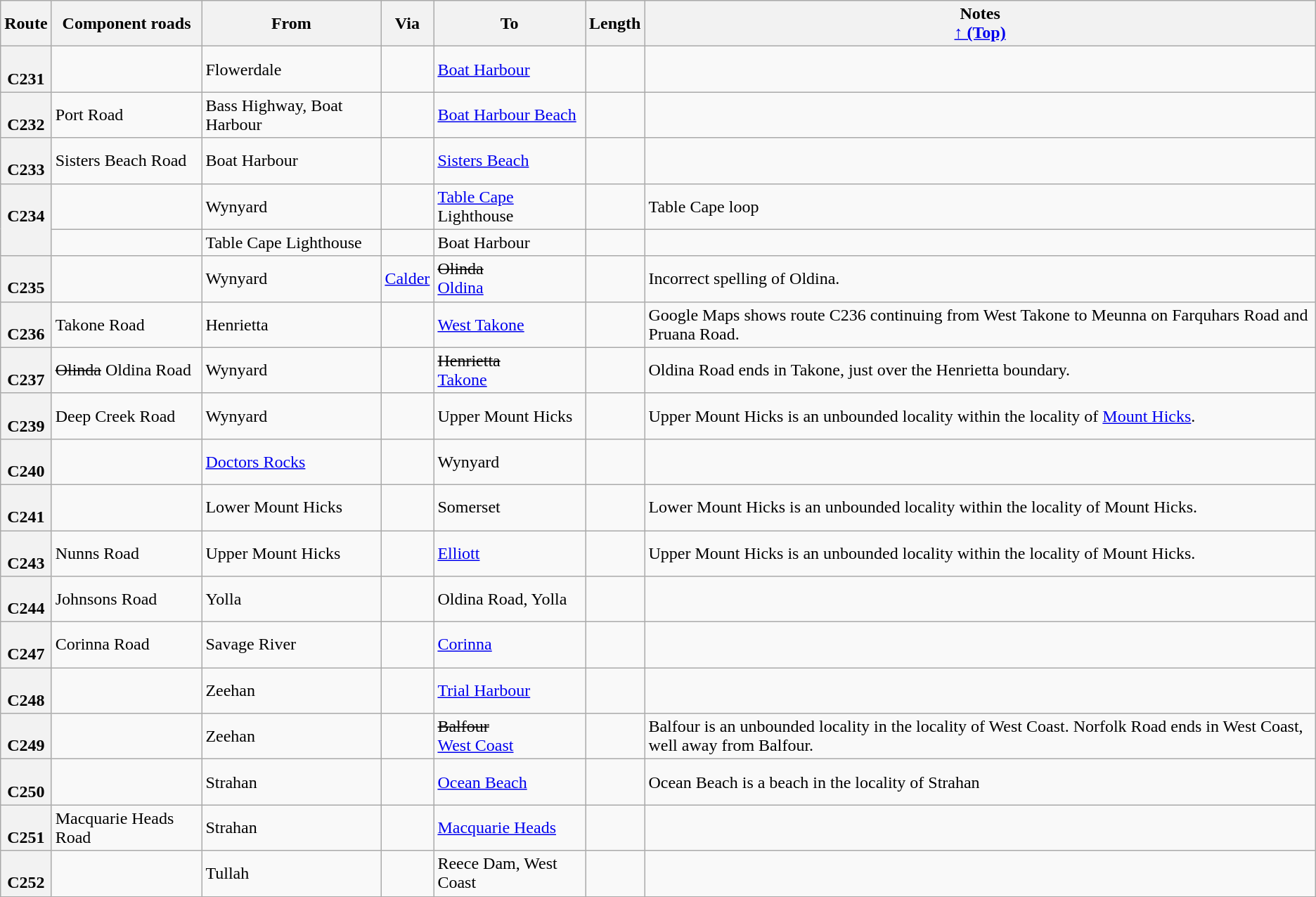<table class="wikitable">
<tr>
<th scope="col">Route</th>
<th scope="col">Component roads</th>
<th scope="col">From</th>
<th scope="col">Via</th>
<th scope="col">To</th>
<th scope="col">Length</th>
<th scope="col">Notes<br><a href='#'>↑ (Top)</a></th>
</tr>
<tr>
<th style="vertical-align:top; white-space:nowrap;"><br>C231</th>
<td></td>
<td>Flowerdale</td>
<td></td>
<td><a href='#'>Boat Harbour</a></td>
<td></td>
<td></td>
</tr>
<tr>
<th style="vertical-align:top; white-space:nowrap;"><br>C232</th>
<td>Port Road</td>
<td>Bass Highway, Boat Harbour</td>
<td></td>
<td><a href='#'>Boat Harbour Beach</a></td>
<td></td>
<td></td>
</tr>
<tr>
<th style="vertical-align:top; white-space:nowrap;"><br>C233</th>
<td>Sisters Beach Road</td>
<td>Boat Harbour</td>
<td></td>
<td><a href='#'>Sisters Beach</a></td>
<td></td>
<td></td>
</tr>
<tr>
<th style="vertical-align:top; white-space:nowrap;" rowspan=2><br>C234</th>
<td></td>
<td>Wynyard</td>
<td></td>
<td><a href='#'>Table Cape</a> Lighthouse</td>
<td></td>
<td>Table Cape loop</td>
</tr>
<tr>
<td></td>
<td>Table Cape Lighthouse</td>
<td></td>
<td>Boat Harbour</td>
<td></td>
</tr>
<tr>
<th style="vertical-align:top; white-space:nowrap;"><br>C235</th>
<td></td>
<td>Wynyard</td>
<td><a href='#'>Calder</a></td>
<td> <s>Olinda</s> <br> <a href='#'>Oldina</a></td>
<td></td>
<td>Incorrect spelling of Oldina.</td>
</tr>
<tr>
<th style="vertical-align:top; white-space:nowrap;"><br>C236</th>
<td>Takone Road</td>
<td>Henrietta</td>
<td></td>
<td><a href='#'>West Takone</a></td>
<td></td>
<td>Google Maps shows route C236 continuing from West Takone to Meunna on Farquhars Road and Pruana Road.</td>
</tr>
<tr>
<th style="vertical-align:top; white-space:nowrap;"><br>C237</th>
<td><s>Olinda</s> Oldina Road</td>
<td>Wynyard</td>
<td></td>
<td> <s>Henrietta</s> <br> <a href='#'>Takone</a></td>
<td></td>
<td>Oldina Road ends in Takone, just over the Henrietta boundary.</td>
</tr>
<tr>
<th style="vertical-align:top; white-space:nowrap;"><br>C239</th>
<td>Deep Creek Road</td>
<td>Wynyard</td>
<td></td>
<td>Upper Mount Hicks</td>
<td></td>
<td>Upper Mount Hicks is an unbounded locality within the locality of <a href='#'>Mount Hicks</a>.</td>
</tr>
<tr>
<th style="vertical-align:top; white-space:nowrap;"><br>C240</th>
<td></td>
<td><a href='#'>Doctors Rocks</a></td>
<td></td>
<td>Wynyard</td>
<td></td>
<td></td>
</tr>
<tr>
<th style="vertical-align:top; white-space:nowrap;"><br>C241</th>
<td></td>
<td>Lower Mount Hicks</td>
<td></td>
<td>Somerset</td>
<td></td>
<td>Lower Mount Hicks is an unbounded locality within the locality of Mount Hicks.</td>
</tr>
<tr>
<th style="vertical-align:top; white-space:nowrap;"><br>C243</th>
<td>Nunns Road</td>
<td>Upper Mount Hicks</td>
<td></td>
<td><a href='#'>Elliott</a></td>
<td></td>
<td>Upper Mount Hicks is an unbounded locality within the locality of Mount Hicks.</td>
</tr>
<tr>
<th style="vertical-align:top; white-space:nowrap;"><br>C244</th>
<td>Johnsons Road</td>
<td>Yolla</td>
<td></td>
<td>Oldina Road, Yolla</td>
<td></td>
<td></td>
</tr>
<tr>
<th style="vertical-align:top; white-space:nowrap;"><br>C247</th>
<td>Corinna Road</td>
<td>Savage River</td>
<td></td>
<td><a href='#'>Corinna</a></td>
<td></td>
<td></td>
</tr>
<tr>
<th style="vertical-align:top; white-space:nowrap;"><br>C248</th>
<td></td>
<td>Zeehan</td>
<td></td>
<td><a href='#'>Trial Harbour</a></td>
<td></td>
<td></td>
</tr>
<tr>
<th style="vertical-align:top; white-space:nowrap;"><br>C249</th>
<td></td>
<td>Zeehan</td>
<td></td>
<td><s>Balfour</s> <br> <a href='#'>West Coast</a></td>
<td></td>
<td>Balfour is an unbounded locality in the locality of West Coast. Norfolk Road ends in West Coast, well away from Balfour.</td>
</tr>
<tr>
<th style="vertical-align:top; white-space:nowrap;"><br>C250</th>
<td></td>
<td>Strahan</td>
<td></td>
<td><a href='#'>Ocean Beach</a></td>
<td></td>
<td>Ocean Beach is a beach in the locality of Strahan</td>
</tr>
<tr>
<th style="vertical-align:top; white-space:nowrap;"><br>C251</th>
<td>Macquarie Heads Road</td>
<td>Strahan</td>
<td></td>
<td><a href='#'>Macquarie Heads</a></td>
<td></td>
<td></td>
</tr>
<tr>
<th style="vertical-align:top; white-space:nowrap;"><br>C252</th>
<td></td>
<td>Tullah</td>
<td></td>
<td>Reece Dam, West Coast</td>
<td></td>
<td></td>
</tr>
</table>
